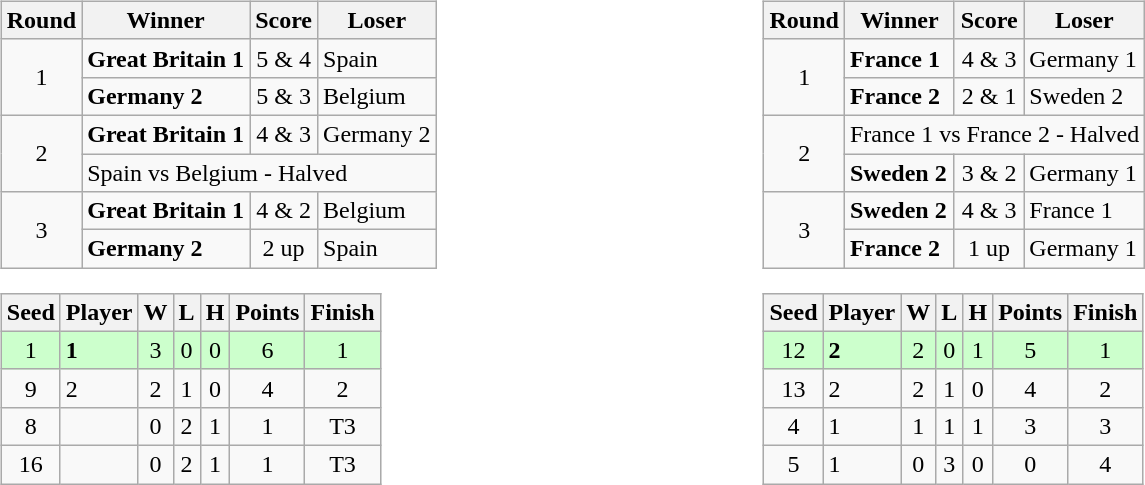<table style="width: 60em">
<tr>
<td valign=top><br><table class="wikitable">
<tr>
<th>Round</th>
<th>Winner</th>
<th>Score</th>
<th>Loser</th>
</tr>
<tr>
<td align=center rowspan=2>1</td>
<td><strong>Great Britain 1</strong></td>
<td align=center>5 & 4</td>
<td>Spain</td>
</tr>
<tr>
<td><strong>Germany 2</strong></td>
<td align=center>5 & 3</td>
<td>Belgium</td>
</tr>
<tr>
<td align=center rowspan=2>2</td>
<td><strong>Great Britain 1</strong></td>
<td align=center>4 & 3</td>
<td>Germany 2</td>
</tr>
<tr>
<td colspan=3>Spain vs Belgium - Halved</td>
</tr>
<tr>
<td align=center rowspan=2>3</td>
<td><strong>Great Britain 1</strong></td>
<td align=center>4 & 2</td>
<td>Belgium</td>
</tr>
<tr>
<td><strong>Germany 2</strong></td>
<td align=center>2 up</td>
<td>Spain</td>
</tr>
</table>
<table class="wikitable" style="text-align:center">
<tr>
<th>Seed</th>
<th>Player</th>
<th>W</th>
<th>L</th>
<th>H</th>
<th>Points</th>
<th>Finish</th>
</tr>
<tr bgcolor=#ccffcc>
<td>1</td>
<td align=left><strong> 1</strong></td>
<td>3</td>
<td>0</td>
<td>0</td>
<td>6</td>
<td>1</td>
</tr>
<tr>
<td>9</td>
<td align=left> 2</td>
<td>2</td>
<td>1</td>
<td>0</td>
<td>4</td>
<td>2</td>
</tr>
<tr>
<td>8</td>
<td align=left></td>
<td>0</td>
<td>2</td>
<td>1</td>
<td>1</td>
<td>T3</td>
</tr>
<tr>
<td>16</td>
<td align=left></td>
<td>0</td>
<td>2</td>
<td>1</td>
<td>1</td>
<td>T3</td>
</tr>
</table>
</td>
<td valign=top><br><table class="wikitable">
<tr>
<th>Round</th>
<th>Winner</th>
<th>Score</th>
<th>Loser</th>
</tr>
<tr>
<td align=center rowspan=2>1</td>
<td><strong>France 1</strong></td>
<td align=center>4 & 3</td>
<td>Germany 1</td>
</tr>
<tr>
<td><strong>France 2</strong></td>
<td align=center>2 & 1</td>
<td>Sweden 2</td>
</tr>
<tr>
<td align=center rowspan=2>2</td>
<td colspan=3>France 1 vs France 2 - Halved</td>
</tr>
<tr>
<td><strong>Sweden 2</strong></td>
<td align=center>3 & 2</td>
<td>Germany 1</td>
</tr>
<tr>
<td align=center rowspan=2>3</td>
<td><strong>Sweden 2</strong></td>
<td align=center>4 & 3</td>
<td>France 1</td>
</tr>
<tr>
<td><strong>France 2</strong></td>
<td align=center>1 up</td>
<td>Germany 1</td>
</tr>
</table>
<table class="wikitable" style="text-align:center">
<tr>
<th>Seed</th>
<th>Player</th>
<th>W</th>
<th>L</th>
<th>H</th>
<th>Points</th>
<th>Finish</th>
</tr>
<tr bgcolor=#ccffcc>
<td>12</td>
<td align=left><strong> 2</strong></td>
<td>2</td>
<td>0</td>
<td>1</td>
<td>5</td>
<td>1</td>
</tr>
<tr>
<td>13</td>
<td align=left> 2</td>
<td>2</td>
<td>1</td>
<td>0</td>
<td>4</td>
<td>2</td>
</tr>
<tr>
<td>4</td>
<td align=left> 1</td>
<td>1</td>
<td>1</td>
<td>1</td>
<td>3</td>
<td>3</td>
</tr>
<tr>
<td>5</td>
<td align=left> 1</td>
<td>0</td>
<td>3</td>
<td>0</td>
<td>0</td>
<td>4</td>
</tr>
</table>
</td>
</tr>
</table>
